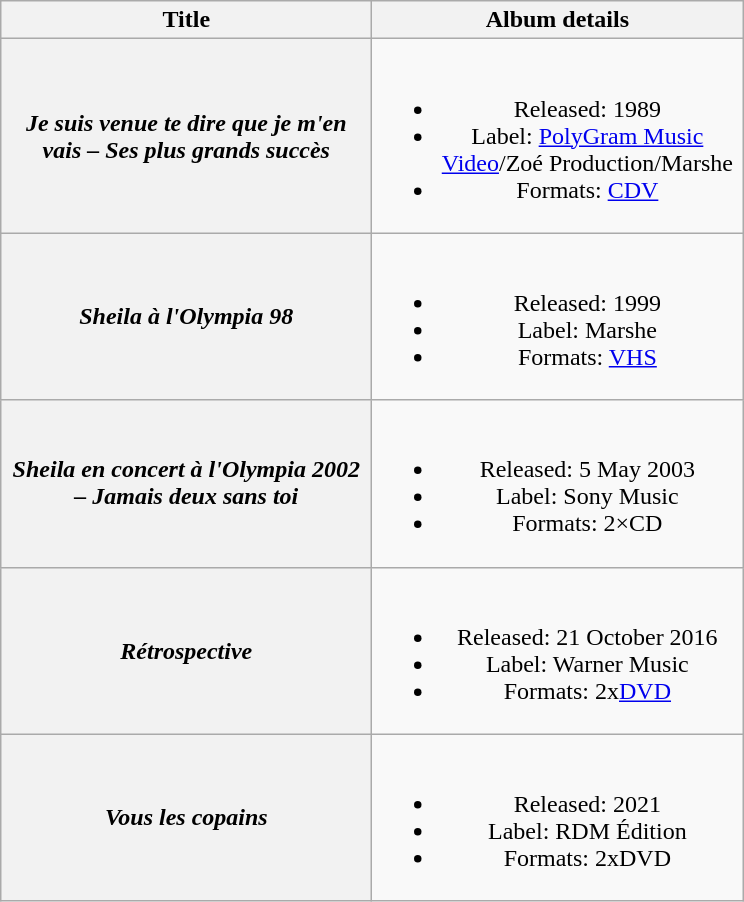<table class="wikitable plainrowheaders" style="text-align:center;">
<tr>
<th scope="col" style="width:15em;">Title</th>
<th scope="col" style="width:15em;">Album details</th>
</tr>
<tr>
<th scope="row"><em>Je suis venue te dire que je m'en vais – Ses plus grands succès</em></th>
<td><br><ul><li>Released: 1989</li><li>Label: <a href='#'>PolyGram Music Video</a>/Zoé Production/Marshe</li><li>Formats: <a href='#'>CDV</a></li></ul></td>
</tr>
<tr>
<th scope="row"><em>Sheila à l'Olympia 98</em></th>
<td><br><ul><li>Released: 1999</li><li>Label: Marshe</li><li>Formats: <a href='#'>VHS</a></li></ul></td>
</tr>
<tr>
<th scope="row"><em>Sheila en concert à l'Olympia 2002 – Jamais deux sans toi</em></th>
<td><br><ul><li>Released: 5 May 2003</li><li>Label: Sony Music</li><li>Formats: 2×CD</li></ul></td>
</tr>
<tr>
<th scope="row"><em>Rétrospective</em></th>
<td><br><ul><li>Released: 21 October 2016</li><li>Label: Warner Music</li><li>Formats: 2x<a href='#'>DVD</a></li></ul></td>
</tr>
<tr>
<th scope="row"><em>Vous les copains</em></th>
<td><br><ul><li>Released: 2021</li><li>Label: RDM Édition</li><li>Formats: 2xDVD</li></ul></td>
</tr>
</table>
